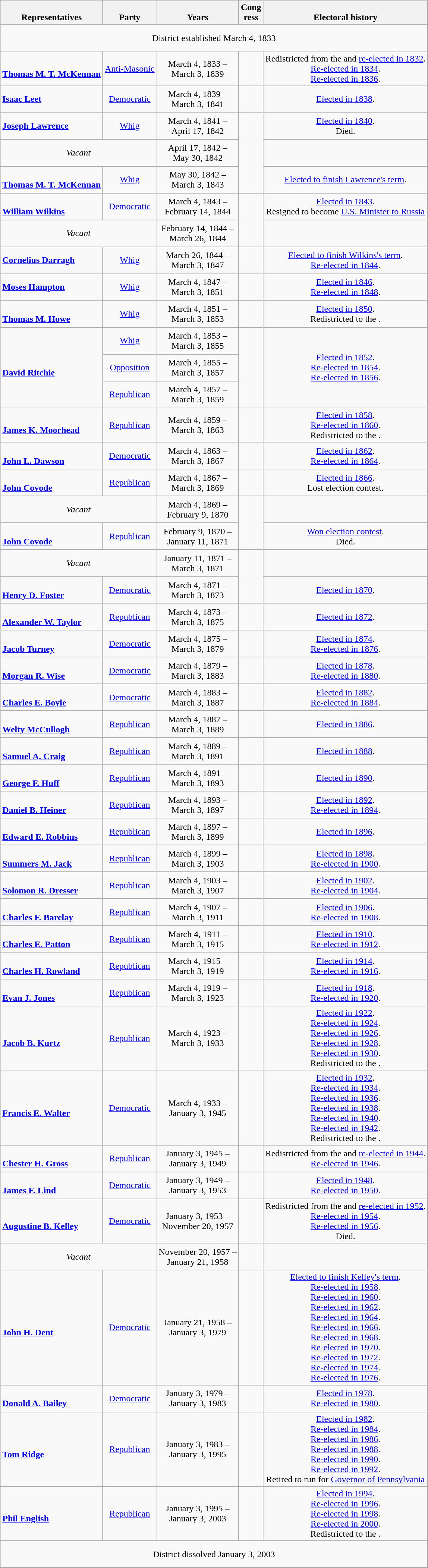<table class=wikitable style="text-align:center">
<tr valign=bottom>
<th>Representatives</th>
<th>Party</th>
<th>Years</th>
<th>Cong<br>ress</th>
<th>Electoral history</th>
</tr>
<tr style="height:3em">
<td colspan=5>District established March 4, 1833</td>
</tr>
<tr style="height:3em">
<td align=left><br><strong><a href='#'>Thomas M. T. McKennan</a></strong><br></td>
<td><a href='#'>Anti-Masonic</a></td>
<td nowrap>March 4, 1833 –<br>March 3, 1839</td>
<td></td>
<td>Redistricted from the  and <a href='#'>re-elected in 1832</a>.<br><a href='#'>Re-elected in 1834</a>.<br><a href='#'>Re-elected in 1836</a>.<br></td>
</tr>
<tr style="height:3em">
<td align=left><strong><a href='#'>Isaac Leet</a></strong><br></td>
<td><a href='#'>Democratic</a></td>
<td nowrap>March 4, 1839 –<br>March 3, 1841</td>
<td></td>
<td><a href='#'>Elected in 1838</a>.<br></td>
</tr>
<tr style="height:3em">
<td align=left><strong><a href='#'>Joseph Lawrence</a></strong><br></td>
<td><a href='#'>Whig</a></td>
<td nowrap>March 4, 1841 –<br>April 17, 1842</td>
<td rowspan=3></td>
<td><a href='#'>Elected in 1840</a>.<br>Died.</td>
</tr>
<tr style="height:3em">
<td colspan=2><em>Vacant</em></td>
<td nowrap>April 17, 1842 –<br>May 30, 1842</td>
<td></td>
</tr>
<tr style="height:3em">
<td align=left><br><strong><a href='#'>Thomas M. T. McKennan</a></strong><br></td>
<td><a href='#'>Whig</a></td>
<td nowrap>May 30, 1842 –<br>March 3, 1843</td>
<td><a href='#'>Elected to finish Lawrence's term</a>.<br></td>
</tr>
<tr style="height:3em">
<td align=left><br><strong><a href='#'>William Wilkins</a></strong><br></td>
<td><a href='#'>Democratic</a></td>
<td nowrap>March 4, 1843 –<br>February 14, 1844</td>
<td rowspan=2></td>
<td><a href='#'>Elected in 1843</a>.<br>Resigned to become <a href='#'>U.S. Minister to Russia</a></td>
</tr>
<tr style="height:3em">
<td colspan=2><em>Vacant</em></td>
<td nowrap>February 14, 1844 –<br>March 26, 1844</td>
<td></td>
</tr>
<tr style="height:3em">
<td align=left><strong><a href='#'>Cornelius Darragh</a></strong><br></td>
<td><a href='#'>Whig</a></td>
<td nowrap>March 26, 1844 –<br>March 3, 1847</td>
<td></td>
<td><a href='#'>Elected to finish Wilkins's term</a>.<br><a href='#'>Re-elected in 1844</a>.<br></td>
</tr>
<tr style="height:3em">
<td align=left><strong><a href='#'>Moses Hampton</a></strong><br></td>
<td><a href='#'>Whig</a></td>
<td nowrap>March 4, 1847 –<br>March 3, 1851</td>
<td></td>
<td><a href='#'>Elected in 1846</a>.<br><a href='#'>Re-elected in 1848</a>.<br></td>
</tr>
<tr style="height:3em">
<td align=left><br><strong><a href='#'>Thomas M. Howe</a></strong><br></td>
<td><a href='#'>Whig</a></td>
<td nowrap>March 4, 1851 –<br>March 3, 1853</td>
<td></td>
<td><a href='#'>Elected in 1850</a>.<br>Redistricted to the .</td>
</tr>
<tr style="height:3em">
<td rowspan=3 align=left><br><strong><a href='#'>David Ritchie</a></strong><br></td>
<td><a href='#'>Whig</a></td>
<td nowrap>March 4, 1853 –<br>March 3, 1855</td>
<td rowspan=3></td>
<td rowspan=3><a href='#'>Elected in 1852</a>.<br><a href='#'>Re-elected in 1854</a>.<br><a href='#'>Re-elected in 1856</a>.<br></td>
</tr>
<tr style="height:3em">
<td><a href='#'>Opposition</a></td>
<td nowrap>March 4, 1855 –<br>March 3, 1857</td>
</tr>
<tr style="height:3em">
<td><a href='#'>Republican</a></td>
<td nowrap>March 4, 1857 –<br>March 3, 1859</td>
</tr>
<tr style="height:3em">
<td align=left><br><strong><a href='#'>James K. Moorhead</a></strong><br></td>
<td><a href='#'>Republican</a></td>
<td nowrap>March 4, 1859 –<br>March 3, 1863</td>
<td></td>
<td><a href='#'>Elected in 1858</a>.<br><a href='#'>Re-elected in 1860</a>.<br>Redistricted to the .</td>
</tr>
<tr style="height:3em">
<td align=left><br><strong><a href='#'>John L. Dawson</a></strong><br></td>
<td><a href='#'>Democratic</a></td>
<td nowrap>March 4, 1863 –<br>March 3, 1867</td>
<td></td>
<td><a href='#'>Elected in 1862</a>.<br><a href='#'>Re-elected in 1864</a>.<br></td>
</tr>
<tr style="height:3em">
<td align=left><br><strong><a href='#'>John Covode</a></strong><br></td>
<td><a href='#'>Republican</a></td>
<td nowrap>March 4, 1867 –<br>March 3, 1869</td>
<td></td>
<td><a href='#'>Elected in 1866</a>.<br>Lost election contest.</td>
</tr>
<tr style="height:3em">
<td colspan=2><em>Vacant</em></td>
<td nowrap>March 4, 1869 –<br>February 9, 1870</td>
<td rowspan=2></td>
<td></td>
</tr>
<tr style="height:3em">
<td align=left><br><strong><a href='#'>John Covode</a></strong><br></td>
<td><a href='#'>Republican</a></td>
<td nowrap>February 9, 1870 –<br>January 11, 1871</td>
<td><a href='#'>Won election contest</a>.<br>Died.</td>
</tr>
<tr style="height:3em">
<td colspan=2><em>Vacant</em></td>
<td nowrap>January 11, 1871 –<br>March 3, 1871</td>
<td rowspan=2></td>
<td></td>
</tr>
<tr style="height:3em">
<td align=left><br><strong><a href='#'>Henry D. Foster</a></strong><br></td>
<td><a href='#'>Democratic</a></td>
<td nowrap>March 4, 1871 –<br>March 3, 1873</td>
<td><a href='#'>Elected in 1870</a>.<br></td>
</tr>
<tr style="height:3em">
<td align=left><br><strong><a href='#'>Alexander W. Taylor</a></strong><br></td>
<td><a href='#'>Republican</a></td>
<td nowrap>March 4, 1873 –<br>March 3, 1875</td>
<td></td>
<td><a href='#'>Elected in 1872</a>.<br></td>
</tr>
<tr style="height:3em">
<td align=left><br><strong><a href='#'>Jacob Turney</a></strong><br></td>
<td><a href='#'>Democratic</a></td>
<td nowrap>March 4, 1875 –<br>March 3, 1879</td>
<td></td>
<td><a href='#'>Elected in 1874</a>.<br><a href='#'>Re-elected in 1876</a>.<br></td>
</tr>
<tr style="height:3em">
<td align=left><br><strong><a href='#'>Morgan R. Wise</a></strong><br></td>
<td><a href='#'>Democratic</a></td>
<td nowrap>March 4, 1879 –<br>March 3, 1883</td>
<td></td>
<td><a href='#'>Elected in 1878</a>.<br><a href='#'>Re-elected in 1880</a>.<br></td>
</tr>
<tr style="height:3em">
<td align=left><br><strong><a href='#'>Charles E. Boyle</a></strong><br></td>
<td><a href='#'>Democratic</a></td>
<td nowrap>March 4, 1883 –<br>March 3, 1887</td>
<td></td>
<td><a href='#'>Elected in 1882</a>.<br><a href='#'>Re-elected in 1884</a>.<br></td>
</tr>
<tr style="height:3em">
<td align=left><br><strong><a href='#'>Welty McCullogh</a></strong><br></td>
<td><a href='#'>Republican</a></td>
<td nowrap>March 4, 1887 –<br>March 3, 1889</td>
<td></td>
<td><a href='#'>Elected in 1886</a>.<br></td>
</tr>
<tr style="height:3em">
<td align=left><br><strong><a href='#'>Samuel A. Craig</a></strong><br></td>
<td><a href='#'>Republican</a></td>
<td nowrap>March 4, 1889 –<br>March 3, 1891</td>
<td></td>
<td><a href='#'>Elected in 1888</a>.<br></td>
</tr>
<tr style="height:3em">
<td align=left><br><strong><a href='#'>George F. Huff</a></strong><br></td>
<td><a href='#'>Republican</a></td>
<td nowrap>March 4, 1891 –<br>March 3, 1893</td>
<td></td>
<td><a href='#'>Elected in 1890</a>.<br></td>
</tr>
<tr style="height:3em">
<td align=left><br><strong><a href='#'>Daniel B. Heiner</a></strong><br></td>
<td><a href='#'>Republican</a></td>
<td nowrap>March 4, 1893 –<br>March 3, 1897</td>
<td></td>
<td><a href='#'>Elected in 1892</a>.<br><a href='#'>Re-elected in 1894</a>.<br></td>
</tr>
<tr style="height:3em">
<td align=left><br><strong><a href='#'>Edward E. Robbins</a></strong><br></td>
<td><a href='#'>Republican</a></td>
<td nowrap>March 4, 1897 –<br>March 3, 1899</td>
<td></td>
<td><a href='#'>Elected in 1896</a>.<br></td>
</tr>
<tr style="height:3em">
<td align=left><br><strong><a href='#'>Summers M. Jack</a></strong><br></td>
<td><a href='#'>Republican</a></td>
<td nowrap>March 4, 1899 –<br>March 3, 1903</td>
<td></td>
<td><a href='#'>Elected in 1898</a>.<br><a href='#'>Re-elected in 1900</a>.<br></td>
</tr>
<tr style="height:3em">
<td align=left><br> <strong><a href='#'>Solomon R. Dresser</a></strong><br></td>
<td><a href='#'>Republican</a></td>
<td nowrap>March 4, 1903 –<br>March 3, 1907</td>
<td></td>
<td><a href='#'>Elected in 1902</a>.<br><a href='#'>Re-elected in 1904</a>.<br></td>
</tr>
<tr style="height:3em">
<td align=left><br><strong><a href='#'>Charles F. Barclay</a></strong><br></td>
<td><a href='#'>Republican</a></td>
<td nowrap>March 4, 1907 –<br>March 3, 1911</td>
<td></td>
<td><a href='#'>Elected in 1906</a>.<br><a href='#'>Re-elected in 1908</a>.<br></td>
</tr>
<tr style="height:3em">
<td align=left><br><strong><a href='#'>Charles E. Patton</a></strong><br></td>
<td><a href='#'>Republican</a></td>
<td nowrap>March 4, 1911 –<br>March 3, 1915</td>
<td></td>
<td><a href='#'>Elected in 1910</a>.<br><a href='#'>Re-elected in 1912</a>.<br></td>
</tr>
<tr style="height:3em">
<td align=left><br><strong><a href='#'>Charles H. Rowland</a></strong><br></td>
<td><a href='#'>Republican</a></td>
<td nowrap>March 4, 1915 –<br>March 3, 1919</td>
<td></td>
<td><a href='#'>Elected in 1914</a>.<br><a href='#'>Re-elected in 1916</a>.<br></td>
</tr>
<tr style="height:3em">
<td align=left><br><strong><a href='#'>Evan J. Jones</a></strong><br></td>
<td><a href='#'>Republican</a></td>
<td nowrap>March 4, 1919 –<br>March 3, 1923</td>
<td></td>
<td><a href='#'>Elected in 1918</a>.<br><a href='#'>Re-elected in 1920</a>.<br></td>
</tr>
<tr style="height:3em">
<td align=left><br> <strong><a href='#'>Jacob B. Kurtz</a></strong><br></td>
<td><a href='#'>Republican</a></td>
<td nowrap>March 4, 1923 –<br>March 3, 1933</td>
<td></td>
<td><a href='#'>Elected in 1922</a>.<br><a href='#'>Re-elected in 1924</a>.<br><a href='#'>Re-elected in 1926</a>.<br><a href='#'>Re-elected in 1928</a>.<br><a href='#'>Re-elected in 1930</a>.<br>Redistricted to the .</td>
</tr>
<tr style="height:3em">
<td align=left><br><strong><a href='#'>Francis E. Walter</a></strong><br></td>
<td><a href='#'>Democratic</a></td>
<td nowrap>March 4, 1933 –<br>January 3, 1945</td>
<td></td>
<td><a href='#'>Elected in 1932</a>.<br><a href='#'>Re-elected in 1934</a>.<br><a href='#'>Re-elected in 1936</a>.<br><a href='#'>Re-elected in 1938</a>.<br><a href='#'>Re-elected in 1940</a>.<br><a href='#'>Re-elected in 1942</a>.<br>Redistricted to the .</td>
</tr>
<tr style="height:3em">
<td align=left><br><strong><a href='#'>Chester H. Gross</a></strong><br></td>
<td><a href='#'>Republican</a></td>
<td nowrap>January 3, 1945 –<br>January 3, 1949</td>
<td></td>
<td>Redistricted from the  and <a href='#'>re-elected in 1944</a>.<br><a href='#'>Re-elected in 1946</a>.<br></td>
</tr>
<tr style="height:3em">
<td align=left><br><strong><a href='#'>James F. Lind</a></strong><br></td>
<td><a href='#'>Democratic</a></td>
<td nowrap>January 3, 1949 –<br>January 3, 1953</td>
<td></td>
<td><a href='#'>Elected in 1948</a>.<br><a href='#'>Re-elected in 1950</a>.<br></td>
</tr>
<tr style="height:3em">
<td align=left><br><strong><a href='#'>Augustine B. Kelley</a></strong><br></td>
<td><a href='#'>Democratic</a></td>
<td nowrap>January 3, 1953 –<br>November 20, 1957</td>
<td></td>
<td>Redistricted from the  and <a href='#'>re-elected in 1952</a>.<br><a href='#'>Re-elected in 1954</a>.<br><a href='#'>Re-elected in 1956</a>.<br>Died.</td>
</tr>
<tr style="height:3em">
<td colspan=2><em>Vacant</em></td>
<td nowrap>November 20, 1957 –<br>January 21, 1958</td>
<td></td>
<td></td>
</tr>
<tr style="height:3em">
<td align=left><br><strong><a href='#'>John H. Dent</a></strong><br></td>
<td><a href='#'>Democratic</a></td>
<td nowrap>January 21, 1958 –<br>January 3, 1979</td>
<td></td>
<td><a href='#'>Elected to finish Kelley's term</a>.<br><a href='#'>Re-elected in 1958</a>.<br><a href='#'>Re-elected in 1960</a>.<br><a href='#'>Re-elected in 1962</a>.<br><a href='#'>Re-elected in 1964</a>.<br><a href='#'>Re-elected in 1966</a>.<br><a href='#'>Re-elected in 1968</a>.<br><a href='#'>Re-elected in 1970</a>.<br><a href='#'>Re-elected in 1972</a>.<br><a href='#'>Re-elected in 1974</a>.<br><a href='#'>Re-elected in 1976</a>.<br></td>
</tr>
<tr style="height:3em">
<td align=left><br><strong><a href='#'>Donald A. Bailey</a></strong><br></td>
<td><a href='#'>Democratic</a></td>
<td nowrap>January 3, 1979 –<br>January 3, 1983</td>
<td></td>
<td><a href='#'>Elected in 1978</a>.<br><a href='#'>Re-elected in 1980</a>.<br></td>
</tr>
<tr style="height:3em">
<td align=left><br><strong><a href='#'>Tom Ridge</a></strong><br></td>
<td><a href='#'>Republican</a></td>
<td nowrap>January 3, 1983 –<br>January 3, 1995</td>
<td></td>
<td><a href='#'>Elected in 1982</a>.<br><a href='#'>Re-elected in 1984</a>.<br><a href='#'>Re-elected in 1986</a>.<br><a href='#'>Re-elected in 1988</a>.<br><a href='#'>Re-elected in 1990</a>.<br><a href='#'>Re-elected in 1992</a>.<br>Retired to run for <a href='#'>Governor of Pennsylvania</a></td>
</tr>
<tr style="height:3em">
<td align=left><br><strong><a href='#'>Phil English</a></strong><br></td>
<td><a href='#'>Republican</a></td>
<td nowrap>January 3, 1995 –<br>January 3, 2003</td>
<td></td>
<td><a href='#'>Elected in 1994</a>.<br><a href='#'>Re-elected in 1996</a>.<br><a href='#'>Re-elected in 1998</a>.<br><a href='#'>Re-elected in 2000</a>.<br>Redistricted to the .</td>
</tr>
<tr style="height:3em">
<td colspan=5>District dissolved January 3, 2003</td>
</tr>
</table>
